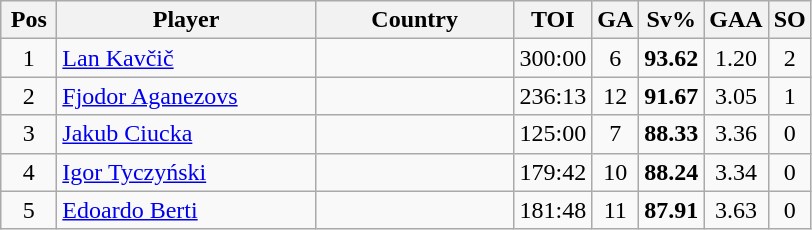<table class="wikitable sortable" style="text-align: center;">
<tr>
<th width=30>Pos</th>
<th width=165>Player</th>
<th width=125>Country</th>
<th width=20>TOI</th>
<th width=20>GA</th>
<th width=20>Sv%</th>
<th width=20>GAA</th>
<th width=20>SO</th>
</tr>
<tr>
<td>1</td>
<td align=left><a href='#'>Lan Kavčič</a></td>
<td align=left></td>
<td>300:00</td>
<td>6</td>
<td><strong>93.62</strong></td>
<td>1.20</td>
<td>2</td>
</tr>
<tr>
<td>2</td>
<td align=left><a href='#'>Fjodor Aganezovs</a></td>
<td align=left></td>
<td>236:13</td>
<td>12</td>
<td><strong>91.67</strong></td>
<td>3.05</td>
<td>1</td>
</tr>
<tr>
<td>3</td>
<td align=left><a href='#'>Jakub Ciucka</a></td>
<td align=left></td>
<td>125:00</td>
<td>7</td>
<td><strong>88.33</strong></td>
<td>3.36</td>
<td>0</td>
</tr>
<tr>
<td>4</td>
<td align=left><a href='#'>Igor Tyczyński</a></td>
<td align=left></td>
<td>179:42</td>
<td>10</td>
<td><strong>88.24</strong></td>
<td>3.34</td>
<td>0</td>
</tr>
<tr>
<td>5</td>
<td align=left><a href='#'>Edoardo Berti</a></td>
<td align=left></td>
<td>181:48</td>
<td>11</td>
<td><strong>87.91</strong></td>
<td>3.63</td>
<td>0</td>
</tr>
</table>
